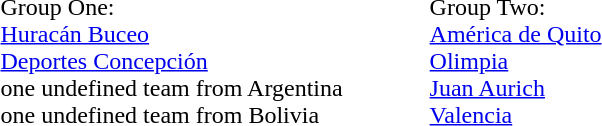<table>
<tr>
<td valign="top"><br>Group One:<br>
 <a href='#'>Huracán Buceo</a><br> 
 <a href='#'>Deportes Concepción</a> <br>
 one undefined team from Argentina<br>
 one undefined team from Bolivia<br></td>
<td width="50"></td>
<td valign="top"><br>Group Two:<br>
 <a href='#'>América de Quito</a> <br>
 <a href='#'>Olimpia</a> <br>
 <a href='#'>Juan Aurich</a> <br>
 <a href='#'>Valencia</a> <br></td>
</tr>
</table>
